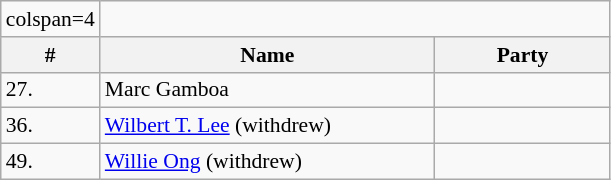<table class=wikitable style="font-size:90%">
<tr>
<td>colspan=4 </td>
</tr>
<tr>
<th>#</th>
<th width=55%>Name</th>
<th colspan=2 width=110px>Party</th>
</tr>
<tr>
<td>27.</td>
<td>Marc Gamboa</td>
<td></td>
</tr>
<tr>
<td>36.</td>
<td><a href='#'>Wilbert T. Lee</a> (withdrew)</td>
<td></td>
</tr>
<tr>
<td>49.</td>
<td><a href='#'>Willie Ong</a> (withdrew)</td>
<td></td>
</tr>
</table>
